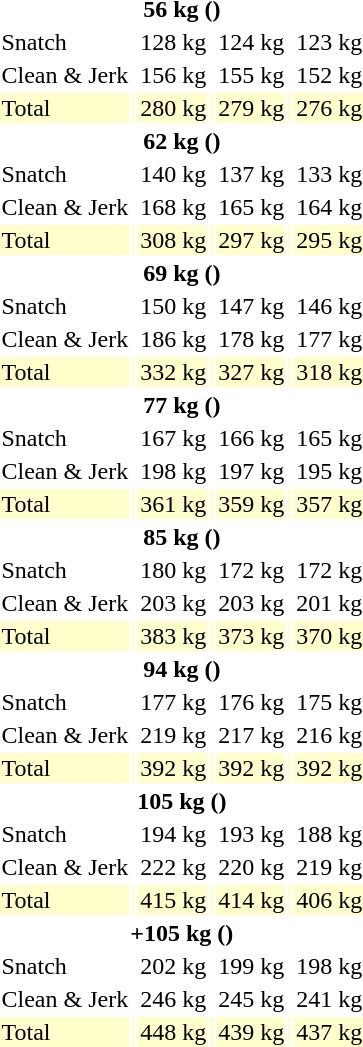<table>
<tr>
<th colspan=7>56 kg ()</th>
</tr>
<tr>
<td>Snatch</td>
<td></td>
<td>128 kg</td>
<td></td>
<td>124 kg</td>
<td></td>
<td>123 kg</td>
</tr>
<tr>
<td>Clean & Jerk</td>
<td></td>
<td>156 kg</td>
<td></td>
<td>155 kg</td>
<td></td>
<td>152 kg</td>
</tr>
<tr bgcolor=ffffcc>
<td>Total</td>
<td></td>
<td>280 kg</td>
<td></td>
<td>279 kg</td>
<td></td>
<td>276 kg</td>
</tr>
<tr>
<th colspan=7>62 kg ()</th>
</tr>
<tr>
<td>Snatch</td>
<td></td>
<td>140 kg</td>
<td></td>
<td>137 kg</td>
<td></td>
<td>133 kg</td>
</tr>
<tr>
<td>Clean & Jerk</td>
<td></td>
<td>168 kg</td>
<td></td>
<td>165 kg</td>
<td></td>
<td>164 kg</td>
</tr>
<tr bgcolor=ffffcc>
<td>Total</td>
<td></td>
<td>308 kg</td>
<td></td>
<td>297 kg</td>
<td></td>
<td>295 kg</td>
</tr>
<tr>
<th colspan=7>69 kg ()</th>
</tr>
<tr>
<td>Snatch</td>
<td></td>
<td>150 kg</td>
<td></td>
<td>147 kg</td>
<td></td>
<td>146 kg</td>
</tr>
<tr>
<td>Clean & Jerk</td>
<td></td>
<td>186 kg</td>
<td></td>
<td>178 kg</td>
<td></td>
<td>177 kg</td>
</tr>
<tr bgcolor=ffffcc>
<td>Total</td>
<td></td>
<td>332 kg</td>
<td></td>
<td>327 kg</td>
<td></td>
<td>318 kg</td>
</tr>
<tr>
<th colspan=7>77 kg ()</th>
</tr>
<tr>
<td>Snatch</td>
<td></td>
<td>167 kg</td>
<td></td>
<td>166 kg</td>
<td></td>
<td>165 kg</td>
</tr>
<tr>
<td>Clean & Jerk</td>
<td></td>
<td>198 kg</td>
<td></td>
<td>197 kg</td>
<td></td>
<td>195 kg</td>
</tr>
<tr bgcolor=ffffcc>
<td>Total</td>
<td></td>
<td>361 kg</td>
<td></td>
<td>359 kg</td>
<td></td>
<td>357 kg</td>
</tr>
<tr>
<th colspan=7>85 kg ()</th>
</tr>
<tr>
<td>Snatch</td>
<td></td>
<td>180 kg</td>
<td></td>
<td>172 kg</td>
<td></td>
<td>172 kg</td>
</tr>
<tr>
<td>Clean & Jerk</td>
<td></td>
<td>203 kg</td>
<td></td>
<td>203 kg</td>
<td></td>
<td>201 kg</td>
</tr>
<tr bgcolor=ffffcc>
<td>Total</td>
<td></td>
<td>383 kg</td>
<td></td>
<td>373 kg</td>
<td></td>
<td>370 kg</td>
</tr>
<tr>
<th colspan=7>94 kg ()</th>
</tr>
<tr>
<td>Snatch</td>
<td></td>
<td>177 kg</td>
<td></td>
<td>176 kg</td>
<td></td>
<td>175 kg</td>
</tr>
<tr>
<td>Clean & Jerk</td>
<td></td>
<td>219 kg</td>
<td></td>
<td>217 kg</td>
<td></td>
<td>216 kg</td>
</tr>
<tr bgcolor=ffffcc>
<td>Total</td>
<td></td>
<td>392 kg</td>
<td></td>
<td>392 kg</td>
<td></td>
<td>392 kg</td>
</tr>
<tr>
<th colspan=7>105 kg ()</th>
</tr>
<tr>
<td>Snatch</td>
<td></td>
<td>194 kg</td>
<td></td>
<td>193 kg</td>
<td></td>
<td>188 kg</td>
</tr>
<tr>
<td>Clean & Jerk</td>
<td></td>
<td>222 kg</td>
<td></td>
<td>220 kg</td>
<td></td>
<td>219 kg</td>
</tr>
<tr bgcolor=ffffcc>
<td>Total</td>
<td></td>
<td>415 kg</td>
<td></td>
<td>414 kg</td>
<td></td>
<td>406 kg</td>
</tr>
<tr>
<th colspan=7>+105 kg ()</th>
</tr>
<tr>
<td>Snatch</td>
<td></td>
<td>202 kg</td>
<td></td>
<td>199 kg</td>
<td></td>
<td>198 kg</td>
</tr>
<tr>
<td>Clean & Jerk</td>
<td></td>
<td>246 kg</td>
<td></td>
<td>245 kg</td>
<td></td>
<td>241 kg</td>
</tr>
<tr bgcolor=ffffcc>
<td>Total</td>
<td></td>
<td>448 kg</td>
<td></td>
<td>439 kg</td>
<td></td>
<td>437 kg</td>
</tr>
</table>
